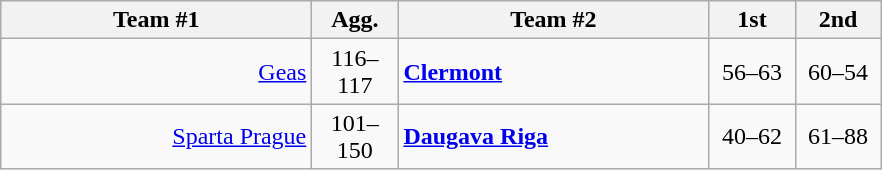<table class=wikitable style="text-align:center">
<tr>
<th width=200>Team #1</th>
<th width=50>Agg.</th>
<th width=200>Team #2</th>
<th width=50>1st</th>
<th width=50>2nd</th>
</tr>
<tr>
<td align=right><a href='#'>Geas</a> </td>
<td align=center>116–117</td>
<td align=left> <strong><a href='#'>Clermont</a></strong></td>
<td align=center>56–63</td>
<td align=center>60–54</td>
</tr>
<tr>
<td align=right><a href='#'>Sparta Prague</a> </td>
<td align=center>101–150</td>
<td align=left> <strong><a href='#'>Daugava Riga</a></strong></td>
<td align=center>40–62</td>
<td align=center>61–88</td>
</tr>
</table>
